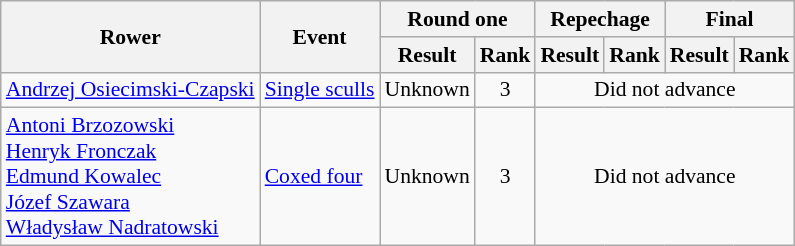<table class=wikitable style="font-size:90%">
<tr>
<th rowspan=2>Rower</th>
<th rowspan=2>Event</th>
<th colspan=2>Round one</th>
<th colspan=2>Repechage</th>
<th colspan=2>Final</th>
</tr>
<tr>
<th>Result</th>
<th>Rank</th>
<th>Result</th>
<th>Rank</th>
<th>Result</th>
<th>Rank</th>
</tr>
<tr>
<td><a href='#'>Andrzej Osiecimski-Czapski</a></td>
<td><a href='#'>Single sculls</a></td>
<td align=center>Unknown</td>
<td align=center>3</td>
<td align=center colspan=4>Did not advance</td>
</tr>
<tr>
<td><a href='#'>Antoni Brzozowski</a> <br> <a href='#'>Henryk Fronczak</a> <br> <a href='#'>Edmund Kowalec</a> <br> <a href='#'>Józef Szawara</a> <br> <a href='#'>Władysław Nadratowski</a></td>
<td><a href='#'>Coxed four</a></td>
<td align=center>Unknown</td>
<td align=center>3</td>
<td align=center colspan=4>Did not advance</td>
</tr>
</table>
